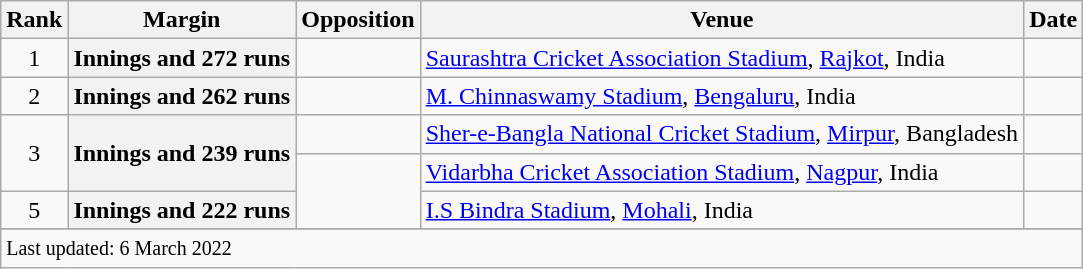<table class="wikitable sortable">
<tr>
<th scope=col>Rank</th>
<th scope=col>Margin</th>
<th scope=col>Opposition</th>
<th scope=col>Venue</th>
<th scope=col>Date</th>
</tr>
<tr>
<td align=center>1</td>
<th scope=row style=text-align:center;>Innings and 272 runs</th>
<td></td>
<td><a href='#'>Saurashtra Cricket Association Stadium</a>, <a href='#'>Rajkot</a>, India</td>
<td></td>
</tr>
<tr>
<td align=center>2</td>
<th scope=row style=text-align:center;>Innings and 262 runs</th>
<td></td>
<td><a href='#'>M. Chinnaswamy Stadium</a>, <a href='#'>Bengaluru</a>, India</td>
<td></td>
</tr>
<tr>
<td align=center rowspan=2>3</td>
<th scope=row style=text-align:center rowspan=2>Innings and 239 runs</th>
<td></td>
<td><a href='#'>Sher-e-Bangla National Cricket Stadium</a>, <a href='#'>Mirpur</a>, Bangladesh</td>
<td></td>
</tr>
<tr>
<td rowspan=2></td>
<td><a href='#'>Vidarbha Cricket Association Stadium</a>, <a href='#'>Nagpur</a>, India</td>
<td></td>
</tr>
<tr>
<td align=center>5</td>
<th scope=row style=text-align:center;>Innings and 222 runs</th>
<td><a href='#'>I.S Bindra Stadium</a>, <a href='#'>Mohali</a>, India</td>
<td></td>
</tr>
<tr>
</tr>
<tr class=sortbottom>
<td Colspan=5><small>Last updated: 6 March 2022</small></td>
</tr>
</table>
